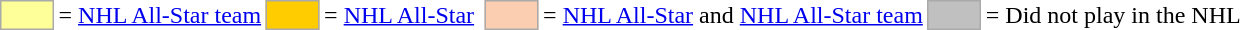<table>
<tr>
<td style="background-color:#FFFF99; border:1px solid #aaaaaa; width:2em;"></td>
<td>= <a href='#'>NHL All-Star team</a></td>
<td style="background-color:#FFCC00; border:1px solid #aaaaaa; width:2em;"></td>
<td>= <a href='#'>NHL All-Star</a></td>
<td></td>
<td style="background-color:#FBCEB1; border:1px solid #aaaaaa; width:2em;"></td>
<td>= <a href='#'>NHL All-Star</a>  and <a href='#'>NHL All-Star team</a></td>
<td style="background-color:#C0C0C0; border:1px solid #aaaaaa; width:2em;"></td>
<td>= Did not play in the NHL</td>
</tr>
</table>
